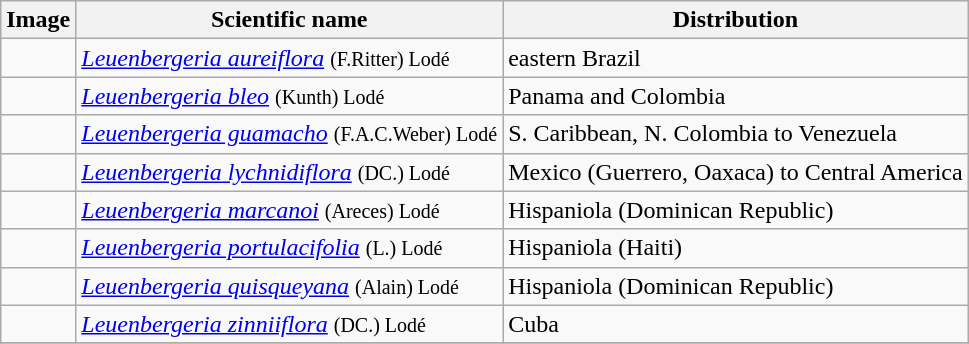<table class="wikitable ">
<tr>
<th>Image</th>
<th>Scientific name</th>
<th>Distribution</th>
</tr>
<tr>
<td></td>
<td><em><a href='#'>Leuenbergeria aureiflora</a></em> <small>(F.Ritter) Lodé</small></td>
<td>eastern Brazil</td>
</tr>
<tr>
<td></td>
<td><em><a href='#'>Leuenbergeria bleo</a></em> <small>(Kunth) Lodé</small></td>
<td>Panama and Colombia</td>
</tr>
<tr>
<td></td>
<td><em><a href='#'>Leuenbergeria guamacho</a></em> <small>(F.A.C.Weber) Lodé</small></td>
<td>S. Caribbean, N. Colombia to Venezuela</td>
</tr>
<tr>
<td></td>
<td><em><a href='#'>Leuenbergeria lychnidiflora</a></em> <small>(DC.) Lodé</small></td>
<td>Mexico (Guerrero, Oaxaca) to Central America</td>
</tr>
<tr>
<td></td>
<td><em><a href='#'>Leuenbergeria marcanoi</a></em> <small>(Areces) Lodé</small></td>
<td>Hispaniola (Dominican Republic)</td>
</tr>
<tr>
<td></td>
<td><em><a href='#'>Leuenbergeria portulacifolia</a></em> <small>(L.) Lodé</small></td>
<td>Hispaniola (Haiti)</td>
</tr>
<tr>
<td></td>
<td><em><a href='#'>Leuenbergeria quisqueyana</a></em> <small>(Alain) Lodé</small></td>
<td>Hispaniola (Dominican Republic)</td>
</tr>
<tr>
<td></td>
<td><em><a href='#'>Leuenbergeria zinniiflora</a></em> <small>(DC.) Lodé</small></td>
<td>Cuba</td>
</tr>
<tr>
</tr>
</table>
